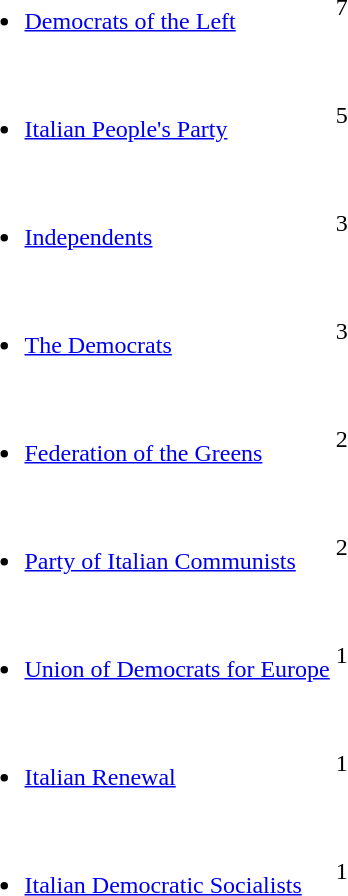<table>
<tr>
<td><br><ul><li><a href='#'>Democrats of the Left</a></li></ul></td>
<td><div>7</div></td>
</tr>
<tr>
<td><br><ul><li><a href='#'>Italian People's Party</a></li></ul></td>
<td><div>5</div></td>
</tr>
<tr>
<td><br><ul><li><a href='#'>Independents</a></li></ul></td>
<td><div>3</div></td>
</tr>
<tr>
<td><br><ul><li><a href='#'>The Democrats</a></li></ul></td>
<td><div>3</div></td>
</tr>
<tr>
<td><br><ul><li><a href='#'>Federation of the Greens</a></li></ul></td>
<td><div>2</div></td>
</tr>
<tr>
<td><br><ul><li><a href='#'>Party of Italian Communists</a></li></ul></td>
<td><div>2</div></td>
</tr>
<tr>
<td><br><ul><li><a href='#'>Union of Democrats for Europe</a></li></ul></td>
<td><div>1</div></td>
</tr>
<tr>
<td><br><ul><li><a href='#'>Italian Renewal</a></li></ul></td>
<td><div>1</div></td>
</tr>
<tr>
<td><br><ul><li><a href='#'>Italian Democratic Socialists</a></li></ul></td>
<td><div>1</div></td>
</tr>
</table>
